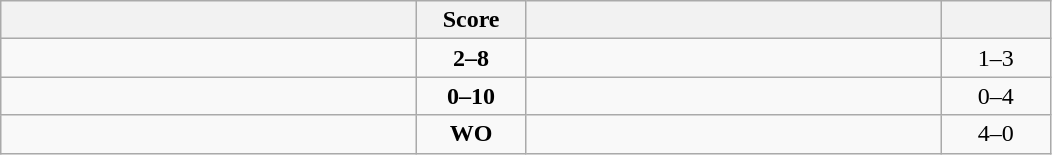<table class="wikitable" style="text-align: center; ">
<tr>
<th align="right" width="270"></th>
<th width="65">Score</th>
<th align="left" width="270"></th>
<th width="65"></th>
</tr>
<tr>
<td align="left"></td>
<td><strong>2–8</strong></td>
<td align="left"><strong></strong></td>
<td>1–3 <strong></strong></td>
</tr>
<tr>
<td align="left"></td>
<td><strong>0–10</strong></td>
<td align="left"><strong></strong></td>
<td>0–4 <strong></strong></td>
</tr>
<tr>
<td align="left"><strong></strong></td>
<td><strong>WO</strong></td>
<td align="left"></td>
<td>4–0 <strong></strong></td>
</tr>
</table>
